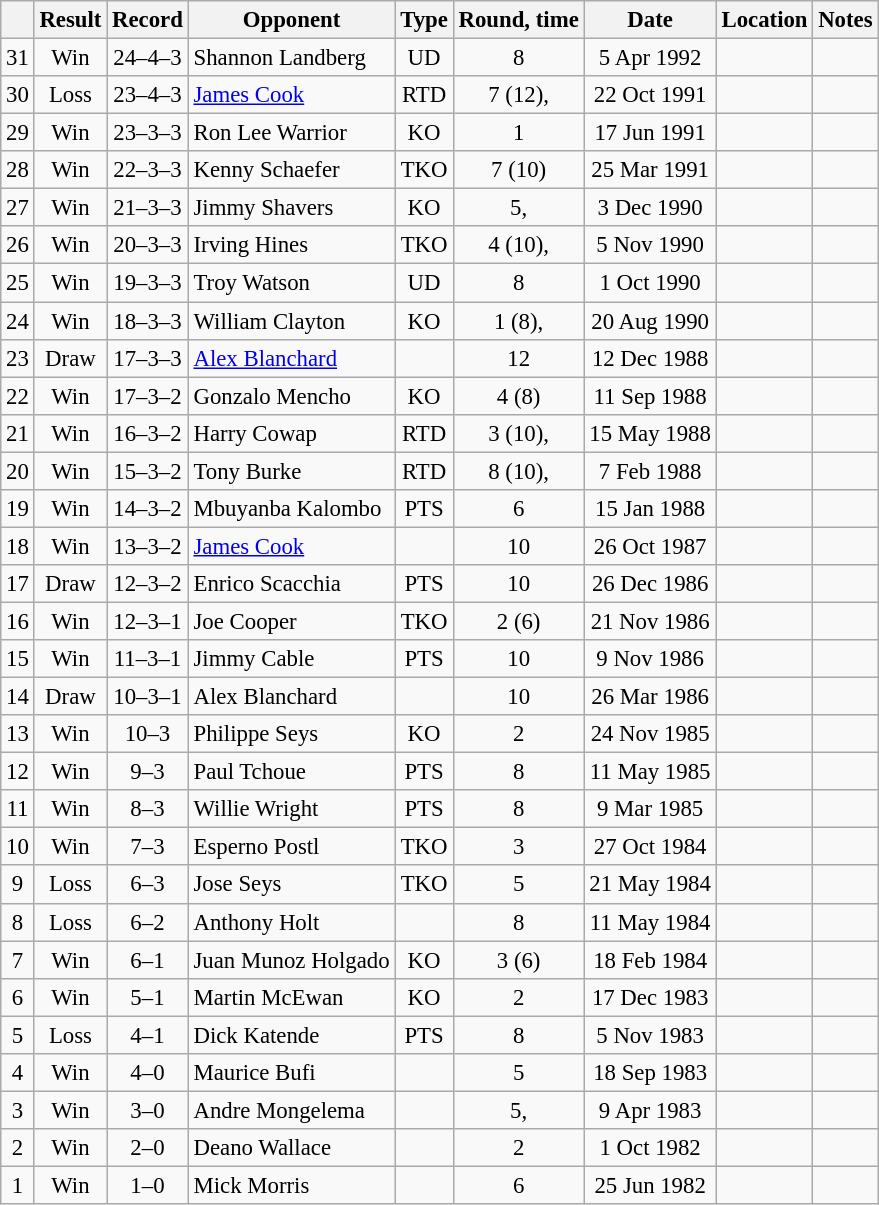<table class="wikitable" style="text-align:center; font-size:95%">
<tr>
<th></th>
<th>Result</th>
<th>Record</th>
<th>Opponent</th>
<th>Type</th>
<th>Round, time</th>
<th>Date</th>
<th>Location</th>
<th>Notes</th>
</tr>
<tr>
<td>31</td>
<td>Win</td>
<td>24–4–3</td>
<td style="text-align:left;">Shannon Landberg</td>
<td>UD</td>
<td>8</td>
<td>5 Apr 1992</td>
<td style="text-align:left;"></td>
<td></td>
</tr>
<tr>
<td>30</td>
<td>Loss</td>
<td>23–4–3</td>
<td style="text-align:left;"><a href='#'>James Cook</a></td>
<td>RTD</td>
<td>7 (12), </td>
<td>22 Oct 1991</td>
<td style="text-align:left;"></td>
<td style="text-align:left;"></td>
</tr>
<tr>
<td>29</td>
<td>Win</td>
<td>23–3–3</td>
<td style="text-align:left;">Ron Lee Warrior</td>
<td>KO</td>
<td>1</td>
<td>17 Jun 1991</td>
<td style="text-align:left;"></td>
<td></td>
</tr>
<tr>
<td>28</td>
<td>Win</td>
<td>22–3–3</td>
<td style="text-align:left;">Kenny Schaefer</td>
<td>TKO</td>
<td>7 (10)</td>
<td>25 Mar 1991</td>
<td style="text-align:left;"></td>
<td></td>
</tr>
<tr>
<td>27</td>
<td>Win</td>
<td>21–3–3</td>
<td style="text-align:left;">Jimmy Shavers</td>
<td>KO</td>
<td>5, </td>
<td>3 Dec 1990</td>
<td style="text-align:left;"></td>
<td></td>
</tr>
<tr>
<td>26</td>
<td>Win</td>
<td>20–3–3</td>
<td style="text-align:left;">Irving Hines</td>
<td>TKO</td>
<td>4 (10), </td>
<td>5 Nov 1990</td>
<td style="text-align:left;"></td>
<td></td>
</tr>
<tr>
<td>25</td>
<td>Win</td>
<td>19–3–3</td>
<td style="text-align:left;">Troy Watson</td>
<td>UD</td>
<td>8</td>
<td>1 Oct 1990</td>
<td style="text-align:left;"></td>
<td></td>
</tr>
<tr>
<td>24</td>
<td>Win</td>
<td>18–3–3</td>
<td style="text-align:left;">William Clayton</td>
<td>KO</td>
<td>1 (8), </td>
<td>20 Aug 1990</td>
<td style="text-align:left;"></td>
<td></td>
</tr>
<tr>
<td>23</td>
<td>Draw</td>
<td>17–3–3</td>
<td style="text-align:left;"><a href='#'>Alex Blanchard</a></td>
<td></td>
<td>12</td>
<td>12 Dec 1988</td>
<td style="text-align:left;"></td>
<td style="text-align:left;"></td>
</tr>
<tr>
<td>22</td>
<td>Win</td>
<td>17–3–2</td>
<td style="text-align:left;">Gonzalo Mencho</td>
<td>KO</td>
<td>4 (8)</td>
<td>11 Sep 1988</td>
<td style="text-align:left;"></td>
<td></td>
</tr>
<tr>
<td>21</td>
<td>Win</td>
<td>16–3–2</td>
<td style="text-align:left;">Harry Cowap</td>
<td>RTD</td>
<td>3 (10), </td>
<td>15 May 1988</td>
<td style="text-align:left;"></td>
<td></td>
</tr>
<tr>
<td>20</td>
<td>Win</td>
<td>15–3–2</td>
<td style="text-align:left;">Tony Burke</td>
<td>RTD</td>
<td>8 (10), </td>
<td>7 Feb 1988</td>
<td style="text-align:left;"></td>
<td></td>
</tr>
<tr>
<td>19</td>
<td>Win</td>
<td>14–3–2</td>
<td style="text-align:left;">Mbuyanba Kalombo</td>
<td>PTS</td>
<td>6</td>
<td>15 Jan 1988</td>
<td style="text-align:left;"></td>
<td></td>
</tr>
<tr>
<td>18</td>
<td>Win</td>
<td>13–3–2</td>
<td style="text-align:left;"><a href='#'>James Cook</a></td>
<td></td>
<td>10</td>
<td>26 Oct 1987</td>
<td style="text-align:left;"></td>
<td></td>
</tr>
<tr>
<td>17</td>
<td>Draw</td>
<td>12–3–2</td>
<td style="text-align:left;">Enrico Scacchia</td>
<td>PTS</td>
<td>10</td>
<td>26 Dec 1986</td>
<td style="text-align:left;"></td>
<td></td>
</tr>
<tr>
<td>16</td>
<td>Win</td>
<td>12–3–1</td>
<td style="text-align:left;">Joe Cooper</td>
<td>TKO</td>
<td>2 (6)</td>
<td>21 Nov 1986</td>
<td style="text-align:left;"></td>
<td></td>
</tr>
<tr>
<td>15</td>
<td>Win</td>
<td>11–3–1</td>
<td style="text-align:left;">Jimmy Cable</td>
<td>PTS</td>
<td>10</td>
<td>9 Nov 1986</td>
<td style="text-align:left;"></td>
<td></td>
</tr>
<tr>
<td>14</td>
<td>Draw</td>
<td>10–3–1</td>
<td style="text-align:left;">Alex Blanchard</td>
<td></td>
<td>10</td>
<td>26 Mar 1986</td>
<td style="text-align:left;"></td>
<td></td>
</tr>
<tr>
<td>13</td>
<td>Win</td>
<td>10–3</td>
<td style="text-align:left;">Philippe Seys</td>
<td>KO</td>
<td>2</td>
<td>24 Nov 1985</td>
<td style="text-align:left;"></td>
<td></td>
</tr>
<tr>
<td>12</td>
<td>Win</td>
<td>9–3</td>
<td style="text-align:left;">Paul Tchoue</td>
<td>PTS</td>
<td>8</td>
<td>11 May 1985</td>
<td style="text-align:left;"></td>
<td></td>
</tr>
<tr>
<td>11</td>
<td>Win</td>
<td>8–3</td>
<td style="text-align:left;">Willie Wright</td>
<td>PTS</td>
<td>8</td>
<td>9 Mar 1985</td>
<td style="text-align:left;"></td>
<td></td>
</tr>
<tr>
<td>10</td>
<td>Win</td>
<td>7–3</td>
<td style="text-align:left;">Esperno Postl</td>
<td>TKO</td>
<td>3</td>
<td>27 Oct 1984</td>
<td style="text-align:left;"></td>
<td></td>
</tr>
<tr>
<td>9</td>
<td>Loss</td>
<td>6–3</td>
<td style="text-align:left;">Jose Seys</td>
<td>TKO</td>
<td>5</td>
<td>21 May 1984</td>
<td style="text-align:left;"></td>
<td></td>
</tr>
<tr>
<td>8</td>
<td>Loss</td>
<td>6–2</td>
<td style="text-align:left;">Anthony Holt</td>
<td></td>
<td>8</td>
<td>11 May 1984</td>
<td style="text-align:left;"></td>
<td></td>
</tr>
<tr>
<td>7</td>
<td>Win</td>
<td>6–1</td>
<td style="text-align:left;">Juan Munoz Holgado</td>
<td>KO</td>
<td>3 (6)</td>
<td>18 Feb 1984</td>
<td style="text-align:left;"></td>
<td></td>
</tr>
<tr>
<td>6</td>
<td>Win</td>
<td>5–1</td>
<td style="text-align:left;">Martin McEwan</td>
<td>KO</td>
<td>2</td>
<td>17 Dec 1983</td>
<td style="text-align:left;"></td>
<td></td>
</tr>
<tr>
<td>5</td>
<td>Loss</td>
<td>4–1</td>
<td style="text-align:left;">Dick Katende</td>
<td>PTS</td>
<td>8</td>
<td>5 Nov 1983</td>
<td style="text-align:left;"></td>
<td></td>
</tr>
<tr>
<td>4</td>
<td>Win</td>
<td>4–0</td>
<td style="text-align:left;">Maurice Bufi</td>
<td></td>
<td>5</td>
<td>18 Sep 1983</td>
<td style="text-align:left;"></td>
<td></td>
</tr>
<tr>
<td>3</td>
<td>Win</td>
<td>3–0</td>
<td style="text-align:left;">Andre Mongelema</td>
<td></td>
<td>5, </td>
<td>9 Apr 1983</td>
<td style="text-align:left;"></td>
<td></td>
</tr>
<tr>
<td>2</td>
<td>Win</td>
<td>2–0</td>
<td style="text-align:left;">Deano Wallace</td>
<td></td>
<td>2</td>
<td>1 Oct 1982</td>
<td style="text-align:left;"></td>
<td></td>
</tr>
<tr>
<td>1</td>
<td>Win</td>
<td>1–0</td>
<td style="text-align:left;">Mick Morris</td>
<td></td>
<td>6</td>
<td>25 Jun 1982</td>
<td style="text-align:left;"></td>
<td style="text-align:left;"></td>
</tr>
</table>
